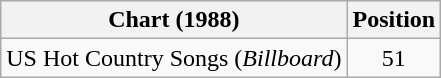<table class="wikitable">
<tr>
<th>Chart (1988)</th>
<th>Position</th>
</tr>
<tr>
<td>US Hot Country Songs (<em>Billboard</em>)</td>
<td align="center">51</td>
</tr>
</table>
